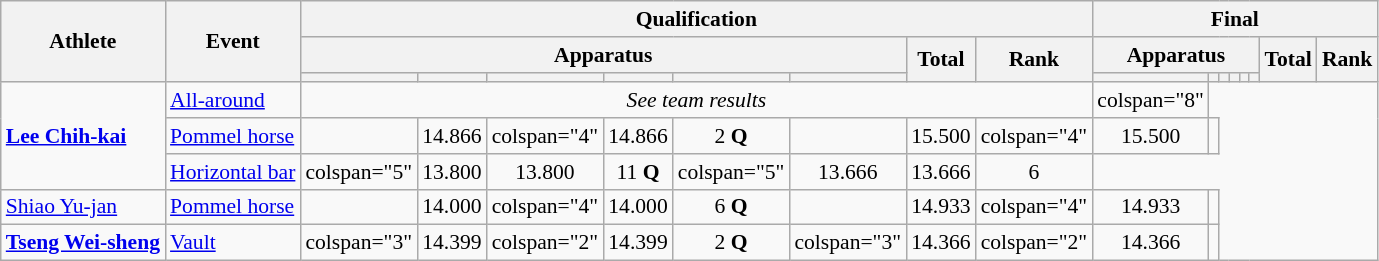<table class="wikitable" style="font-size:90%; text-align:center">
<tr>
<th rowspan="3">Athlete</th>
<th rowspan="3">Event</th>
<th colspan="8">Qualification</th>
<th colspan="8">Final</th>
</tr>
<tr>
<th colspan="6">Apparatus</th>
<th rowspan="2">Total</th>
<th rowspan="2">Rank</th>
<th colspan="6">Apparatus</th>
<th rowspan="2">Total</th>
<th rowspan="2">Rank</th>
</tr>
<tr>
<th></th>
<th></th>
<th></th>
<th></th>
<th></th>
<th></th>
<th></th>
<th></th>
<th></th>
<th></th>
<th></th>
<th></th>
</tr>
<tr>
<td align="left" rowspan="3"><strong><a href='#'>Lee Chih-kai</a></strong></td>
<td align="left"><a href='#'>All-around</a></td>
<td colspan="8"><em>See team results</em></td>
<td>colspan="8" </td>
</tr>
<tr>
<td align="left"><a href='#'>Pommel horse</a></td>
<td></td>
<td>14.866</td>
<td>colspan="4" </td>
<td>14.866</td>
<td>2 <strong>Q</strong></td>
<td></td>
<td>15.500</td>
<td>colspan="4" </td>
<td>15.500</td>
<td></td>
</tr>
<tr>
<td align="left"><a href='#'>Horizontal bar</a></td>
<td>colspan="5" </td>
<td>13.800</td>
<td>13.800</td>
<td>11 <strong>Q</strong></td>
<td>colspan="5" </td>
<td>13.666</td>
<td>13.666</td>
<td>6</td>
</tr>
<tr>
<td align="left"><a href='#'>Shiao Yu-jan</a></td>
<td align="left"><a href='#'>Pommel horse</a></td>
<td></td>
<td>14.000</td>
<td>colspan="4" </td>
<td>14.000</td>
<td>6 <strong>Q</strong></td>
<td></td>
<td>14.933</td>
<td>colspan="4" </td>
<td>14.933</td>
<td></td>
</tr>
<tr>
<td align="left"><strong><a href='#'>Tseng Wei-sheng</a></strong></td>
<td align="left"><a href='#'>Vault</a></td>
<td>colspan="3" </td>
<td>14.399</td>
<td>colspan="2" </td>
<td>14.399</td>
<td>2 <strong>Q</strong></td>
<td>colspan="3" </td>
<td>14.366</td>
<td>colspan="2" </td>
<td>14.366</td>
<td></td>
</tr>
</table>
